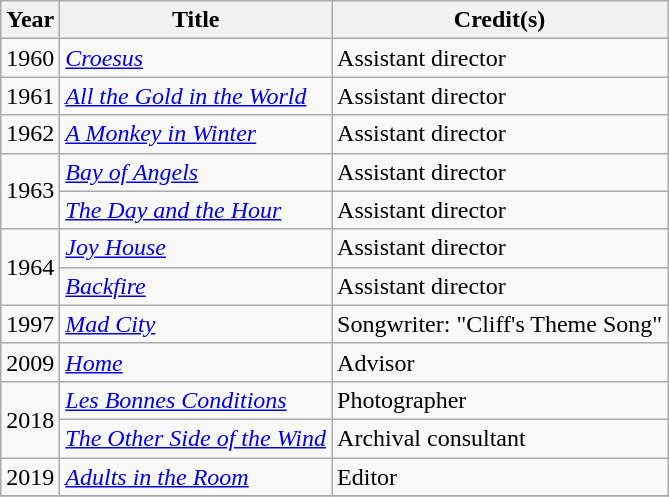<table class="wikitable">
<tr>
<th>Year</th>
<th>Title</th>
<th>Credit(s)</th>
</tr>
<tr>
<td>1960</td>
<td><em><a href='#'>Croesus</a></em></td>
<td>Assistant director</td>
</tr>
<tr>
<td>1961</td>
<td><em><a href='#'>All the Gold in the World</a></em></td>
<td>Assistant director</td>
</tr>
<tr>
<td>1962</td>
<td><em><a href='#'>A Monkey in Winter</a></em></td>
<td>Assistant director</td>
</tr>
<tr>
<td rowspan=2>1963</td>
<td><em><a href='#'>Bay of Angels</a></em></td>
<td>Assistant director</td>
</tr>
<tr>
<td><em><a href='#'>The Day and the Hour</a></em></td>
<td>Assistant director</td>
</tr>
<tr>
<td rowspan=2>1964</td>
<td><em><a href='#'>Joy House</a></em></td>
<td>Assistant director</td>
</tr>
<tr>
<td><em><a href='#'>Backfire</a></em></td>
<td>Assistant director</td>
</tr>
<tr>
<td>1997</td>
<td><em><a href='#'>Mad City</a></em></td>
<td>Songwriter: "Cliff's Theme Song"</td>
</tr>
<tr>
<td>2009</td>
<td><em><a href='#'>Home</a></em></td>
<td>Advisor</td>
</tr>
<tr>
<td rowspan=2>2018</td>
<td><em><a href='#'>Les Bonnes Conditions</a></em></td>
<td>Photographer</td>
</tr>
<tr>
<td><em><a href='#'>The Other Side of the Wind</a></em></td>
<td>Archival consultant</td>
</tr>
<tr>
<td>2019</td>
<td><em><a href='#'>Adults in the Room</a></em></td>
<td>Editor</td>
</tr>
<tr>
</tr>
</table>
